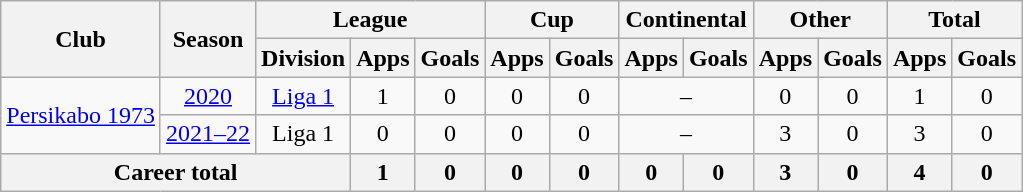<table class="wikitable" style="text-align: center">
<tr>
<th rowspan="2">Club</th>
<th rowspan="2">Season</th>
<th colspan="3">League</th>
<th colspan="2">Cup</th>
<th colspan="2">Continental</th>
<th colspan="2">Other</th>
<th colspan="2">Total</th>
</tr>
<tr>
<th>Division</th>
<th>Apps</th>
<th>Goals</th>
<th>Apps</th>
<th>Goals</th>
<th>Apps</th>
<th>Goals</th>
<th>Apps</th>
<th>Goals</th>
<th>Apps</th>
<th>Goals</th>
</tr>
<tr>
<td rowspan="2"><a href='#'>Persikabo 1973</a></td>
<td><a href='#'>2020</a></td>
<td rowspan="1" valign="center"><a href='#'>Liga 1</a></td>
<td>1</td>
<td>0</td>
<td>0</td>
<td>0</td>
<td colspan="2">–</td>
<td>0</td>
<td>0</td>
<td>1</td>
<td>0</td>
</tr>
<tr>
<td><a href='#'>2021–22</a></td>
<td rowspan="1" valign="center">Liga 1</td>
<td>0</td>
<td>0</td>
<td>0</td>
<td>0</td>
<td colspan="2">–</td>
<td>3</td>
<td>0</td>
<td>3</td>
<td>0</td>
</tr>
<tr>
<th colspan=3>Career total</th>
<th>1</th>
<th>0</th>
<th>0</th>
<th>0</th>
<th>0</th>
<th>0</th>
<th>3</th>
<th>0</th>
<th>4</th>
<th>0</th>
</tr>
</table>
